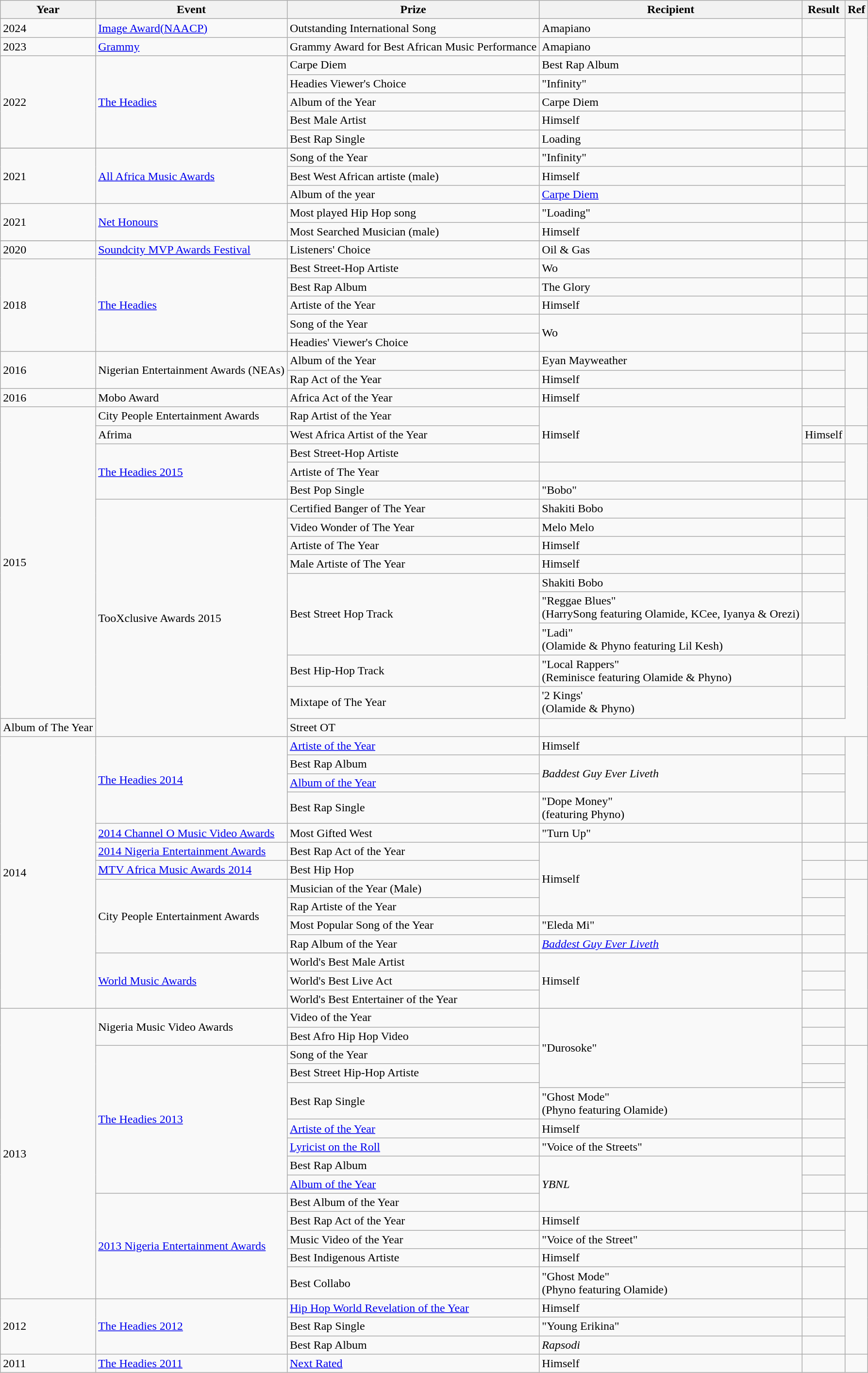<table class ="wikitable">
<tr>
<th>Year</th>
<th>Event</th>
<th>Prize</th>
<th>Recipient</th>
<th>Result</th>
<th>Ref</th>
</tr>
<tr>
<td rowspan="1">2024</td>
<td><a href='#'>Image Award(NAACP)</a></td>
<td>Outstanding International Song</td>
<td>Amapiano</td>
<td></td>
</tr>
<tr>
<td rowspan="2">2023</td>
<td rowspan="2"><a href='#'>Grammy</a></td>
<td>Grammy Award for Best African Music Performance</td>
<td>Amapiano</td>
<td></td>
</tr>
<tr>
</tr>
<tr>
<td rowspan="5">2022</td>
<td rowspan="5"><a href='#'>The Headies</a></td>
<td>Carpe Diem</td>
<td>Best Rap Album</td>
<td></td>
</tr>
<tr>
<td>Headies Viewer's Choice</td>
<td>"Infinity" </td>
<td></td>
</tr>
<tr>
<td>Album of the Year</td>
<td>Carpe Diem</td>
<td></td>
</tr>
<tr>
<td>Best Male Artist</td>
<td>Himself</td>
<td></td>
</tr>
<tr>
<td>Best Rap Single</td>
<td>Loading </td>
<td></td>
</tr>
<tr>
</tr>
<tr>
<td rowspan="4">2021</td>
<td rowspan="4"><a href='#'>All Africa Music Awards</a></td>
<td>Song of the Year</td>
<td>"Infinity" </td>
<td></td>
<td></td>
</tr>
<tr>
<td>Best West African artiste (male)</td>
<td>Himself</td>
<td></td>
</tr>
<tr>
<td>Album of the year</td>
<td><a href='#'>Carpe Diem</a></td>
<td></td>
</tr>
<tr>
</tr>
<tr>
<td rowspan="2">2021</td>
<td rowspan="2"><a href='#'>Net Honours</a></td>
<td>Most played Hip Hop song</td>
<td>"Loading" </td>
<td></td>
<td></td>
</tr>
<tr>
<td>Most Searched Musician (male)</td>
<td>Himself</td>
<td></td>
</tr>
<tr>
</tr>
<tr>
<td>2020</td>
<td><a href='#'>Soundcity MVP Awards Festival</a></td>
<td>Listeners' Choice</td>
<td>Oil & Gas</td>
<td></td>
<td></td>
</tr>
<tr>
<td rowspan="5">2018</td>
<td rowspan="5"><a href='#'>The Headies</a></td>
<td>Best Street-Hop Artiste</td>
<td>Wo</td>
<td></td>
<td></td>
</tr>
<tr>
<td>Best Rap Album</td>
<td>The Glory</td>
<td></td>
<td></td>
</tr>
<tr>
<td>Artiste of the Year</td>
<td>Himself</td>
<td></td>
<td></td>
</tr>
<tr>
<td>Song of the Year</td>
<td rowspan="2">Wo</td>
<td></td>
<td></td>
</tr>
<tr>
<td>Headies' Viewer's Choice</td>
<td></td>
<td></td>
</tr>
<tr>
<td rowspan="2">2016</td>
<td rowspan="2">Nigerian Entertainment Awards (NEAs)</td>
<td>Album of the Year</td>
<td rowspan="1">Eyan Mayweather</td>
<td></td>
<td rowspan="2"></td>
</tr>
<tr>
<td>Rap Act of the Year</td>
<td>Himself</td>
<td></td>
</tr>
<tr>
<td>2016</td>
<td>Mobo Award</td>
<td>Africa Act of the Year</td>
<td>Himself</td>
<td></td>
</tr>
<tr>
<td rowspan="14">2015</td>
<td>City People Entertainment Awards</td>
<td>Rap Artist of the Year</td>
<td rowspan="3">Himself</td>
<td></td>
</tr>
<tr>
<td>Afrima</td>
<td>West Africa Artist of the Year</td>
<td>Himself</td>
<td></td>
</tr>
<tr>
<td rowspan="3"><a href='#'>The Headies 2015</a></td>
<td>Best Street-Hop Artiste</td>
<td></td>
<td rowspan="3"></td>
</tr>
<tr>
<td>Artiste of The Year</td>
<td></td>
</tr>
<tr>
<td>Best Pop Single</td>
<td>"Bobo"</td>
<td></td>
</tr>
<tr>
<td rowspan="10">TooXclusive Awards 2015</td>
<td>Certified Banger of The Year</td>
<td>Shakiti Bobo</td>
<td></td>
</tr>
<tr>
<td>Video Wonder of The Year</td>
<td>Melo Melo</td>
<td></td>
</tr>
<tr>
<td>Artiste of The Year</td>
<td>Himself</td>
<td></td>
</tr>
<tr>
<td>Male Artiste of The Year</td>
<td>Himself</td>
<td></td>
</tr>
<tr>
<td rowspan="3">Best Street Hop Track</td>
<td>Shakiti Bobo</td>
<td></td>
</tr>
<tr>
<td>"Reggae Blues"<br>(HarrySong featuring Olamide, KCee, Iyanya & Orezi)</td>
<td></td>
</tr>
<tr>
<td>"Ladi"<br>(Olamide & Phyno featuring Lil Kesh)</td>
<td></td>
</tr>
<tr>
<td>Best Hip-Hop Track</td>
<td>"Local Rappers"<br>(Reminisce featuring Olamide & Phyno)</td>
<td></td>
</tr>
<tr>
<td>Mixtape of The Year</td>
<td>'2 Kings'<br>(Olamide & Phyno)</td>
<td></td>
</tr>
<tr>
<td>Album of The Year</td>
<td>Street OT</td>
<td></td>
</tr>
<tr>
<td rowspan="14">2014</td>
<td rowspan="4"><a href='#'>The Headies 2014</a></td>
<td><a href='#'>Artiste of the Year</a></td>
<td>Himself</td>
<td></td>
<td rowspan="4"></td>
</tr>
<tr>
<td>Best Rap Album</td>
<td rowspan="2"><em> Baddest Guy Ever Liveth</em></td>
<td></td>
</tr>
<tr>
<td><a href='#'>Album of the Year</a></td>
<td></td>
</tr>
<tr>
<td>Best Rap Single</td>
<td>"Dope Money" <br><span>(featuring Phyno)</span></td>
<td></td>
</tr>
<tr>
<td><a href='#'>2014 Channel O Music Video Awards</a></td>
<td>Most Gifted West</td>
<td>"Turn Up"</td>
<td></td>
<td></td>
</tr>
<tr>
<td><a href='#'>2014 Nigeria Entertainment Awards</a></td>
<td>Best Rap Act of the Year</td>
<td rowspan="4">Himself</td>
<td></td>
<td></td>
</tr>
<tr>
<td><a href='#'>MTV Africa Music Awards 2014</a></td>
<td>Best Hip Hop</td>
<td></td>
<td></td>
</tr>
<tr>
<td rowspan="4">City People Entertainment Awards</td>
<td>Musician of the Year (Male)</td>
<td></td>
<td rowspan="4"></td>
</tr>
<tr>
<td>Rap Artiste of the Year</td>
<td></td>
</tr>
<tr>
<td>Most Popular Song of the Year</td>
<td>"Eleda Mi"</td>
<td></td>
</tr>
<tr>
<td>Rap Album of the Year</td>
<td><em><a href='#'>Baddest Guy Ever Liveth</a></em></td>
<td></td>
</tr>
<tr>
<td rowspan="3"><a href='#'>World Music Awards</a></td>
<td>World's Best Male Artist</td>
<td rowspan="3">Himself</td>
<td></td>
<td rowspan="3"></td>
</tr>
<tr>
<td>World's Best Live Act</td>
<td></td>
</tr>
<tr>
<td>World's Best Entertainer of the Year</td>
<td></td>
</tr>
<tr>
<td rowspan="15">2013</td>
<td rowspan="2">Nigeria Music Video Awards</td>
<td>Video of the Year</td>
<td rowspan="5">"Durosoke"</td>
<td></td>
<td rowspan="2"></td>
</tr>
<tr>
<td>Best Afro Hip Hop Video</td>
<td></td>
</tr>
<tr>
<td rowspan="8"><a href='#'>The Headies 2013</a></td>
<td>Song of the Year</td>
<td></td>
<td rowspan="8"></td>
</tr>
<tr>
<td>Best Street Hip-Hop Artiste</td>
<td></td>
</tr>
<tr>
<td rowspan="2">Best Rap Single</td>
<td></td>
</tr>
<tr>
<td>"Ghost Mode" <br><span>(Phyno featuring Olamide)</span></td>
<td></td>
</tr>
<tr>
<td><a href='#'>Artiste of the Year</a></td>
<td>Himself</td>
<td></td>
</tr>
<tr>
<td><a href='#'>Lyricist on the Roll</a></td>
<td>"Voice of the Streets"</td>
<td></td>
</tr>
<tr>
<td>Best Rap Album</td>
<td rowspan="3"><em> YBNL</em></td>
<td></td>
</tr>
<tr>
<td><a href='#'>Album of the Year</a></td>
<td></td>
</tr>
<tr>
<td rowspan="5"><a href='#'>2013 Nigeria Entertainment Awards</a></td>
<td>Best Album of the Year</td>
<td></td>
<td></td>
</tr>
<tr>
<td>Best Rap Act of the Year</td>
<td>Himself</td>
<td></td>
<td rowspan="2"></td>
</tr>
<tr>
<td>Music Video of the Year</td>
<td>"Voice of the Street"</td>
<td></td>
</tr>
<tr>
<td>Best Indigenous Artiste</td>
<td>Himself</td>
<td></td>
<td rowspan="2"></td>
</tr>
<tr>
<td>Best Collabo</td>
<td>"Ghost Mode" <br><span>(Phyno featuring Olamide)</span></td>
<td></td>
</tr>
<tr>
<td rowspan="3">2012</td>
<td rowspan="3"><a href='#'>The Headies 2012</a></td>
<td><a href='#'>Hip Hop World Revelation of the Year</a></td>
<td>Himself</td>
<td></td>
<td rowspan="3"></td>
</tr>
<tr>
<td>Best Rap Single</td>
<td>"Young Erikina"</td>
<td></td>
</tr>
<tr>
<td>Best Rap Album</td>
<td><em> Rapsodi</em></td>
<td></td>
</tr>
<tr>
<td>2011</td>
<td><a href='#'>The Headies 2011</a></td>
<td><a href='#'>Next Rated</a></td>
<td>Himself</td>
<td></td>
<td></td>
</tr>
</table>
